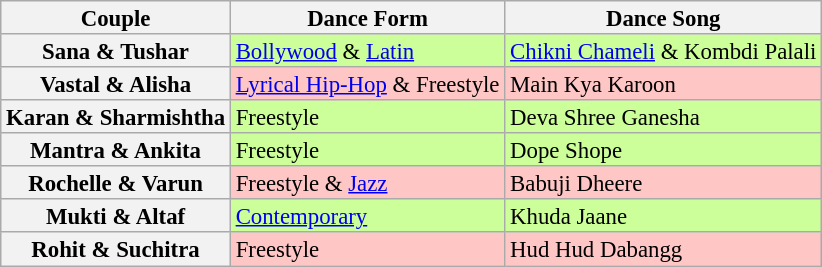<table class="wikitable" style="text-align:left; font-size:95%; line-height:15px;">
<tr>
<th>Couple</th>
<th>Dance Form</th>
<th>Dance Song</th>
</tr>
<tr>
<th>Sana & Tushar</th>
<td style="background:#cf9;"><a href='#'>Bollywood</a> & <a href='#'>Latin</a></td>
<td style="background:#cf9;"><a href='#'>Chikni Chameli</a> & Kombdi Palali</td>
</tr>
<tr>
<th>Vastal & Alisha</th>
<td style="background:#ffc6c6;"><a href='#'>Lyrical Hip-Hop</a> & Freestyle</td>
<td style="background:#ffc6c6;">Main Kya Karoon</td>
</tr>
<tr>
<th>Karan & Sharmishtha</th>
<td style="background:#cf9;">Freestyle</td>
<td style="background:#cf9;">Deva Shree Ganesha</td>
</tr>
<tr>
<th>Mantra & Ankita</th>
<td style="background:#cf9;">Freestyle</td>
<td style="background:#cf9;">Dope Shope</td>
</tr>
<tr>
<th>Rochelle & Varun</th>
<td style="background:#ffc6c6;">Freestyle & <a href='#'>Jazz</a></td>
<td style="background:#ffc6c6;">Babuji Dheere</td>
</tr>
<tr>
<th>Mukti & Altaf</th>
<td style="background:#cf9;"><a href='#'>Contemporary</a></td>
<td style="background:#cf9;">Khuda Jaane</td>
</tr>
<tr>
<th>Rohit & Suchitra</th>
<td style="background:#ffc6c6;">Freestyle</td>
<td style="background:#ffc6c6;">Hud Hud Dabangg</td>
</tr>
</table>
